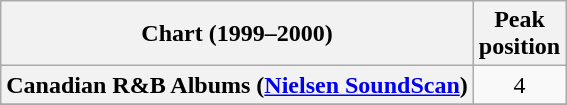<table class="wikitable sortable plainrowheaders">
<tr>
<th scope="col">Chart (1999–2000)</th>
<th scope="col">Peak<br> position</th>
</tr>
<tr>
<th scope="row">Canadian R&B Albums (<a href='#'>Nielsen SoundScan</a>)</th>
<td style="text-align:center;">4</td>
</tr>
<tr>
</tr>
<tr>
</tr>
<tr>
</tr>
<tr>
</tr>
</table>
